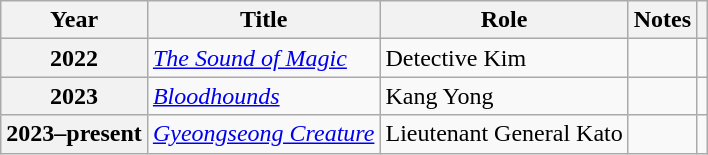<table class="wikitable plainrowheaders sortable">
<tr>
<th scope="col">Year</th>
<th scope="col">Title</th>
<th scope="col">Role</th>
<th scope="col" class="unsortable">Notes</th>
<th scope="col" class="unsortable"></th>
</tr>
<tr>
<th scope="row">2022</th>
<td><em><a href='#'>The Sound of Magic</a></em></td>
<td>Detective Kim</td>
<td></td>
<td></td>
</tr>
<tr>
<th scope="row">2023</th>
<td><em><a href='#'>Bloodhounds</a></em></td>
<td>Kang Yong</td>
<td></td>
<td></td>
</tr>
<tr>
<th scope="row">2023–present</th>
<td><em><a href='#'>Gyeongseong Creature</a></em></td>
<td>Lieutenant General Kato</td>
<td></td>
<td></td>
</tr>
</table>
